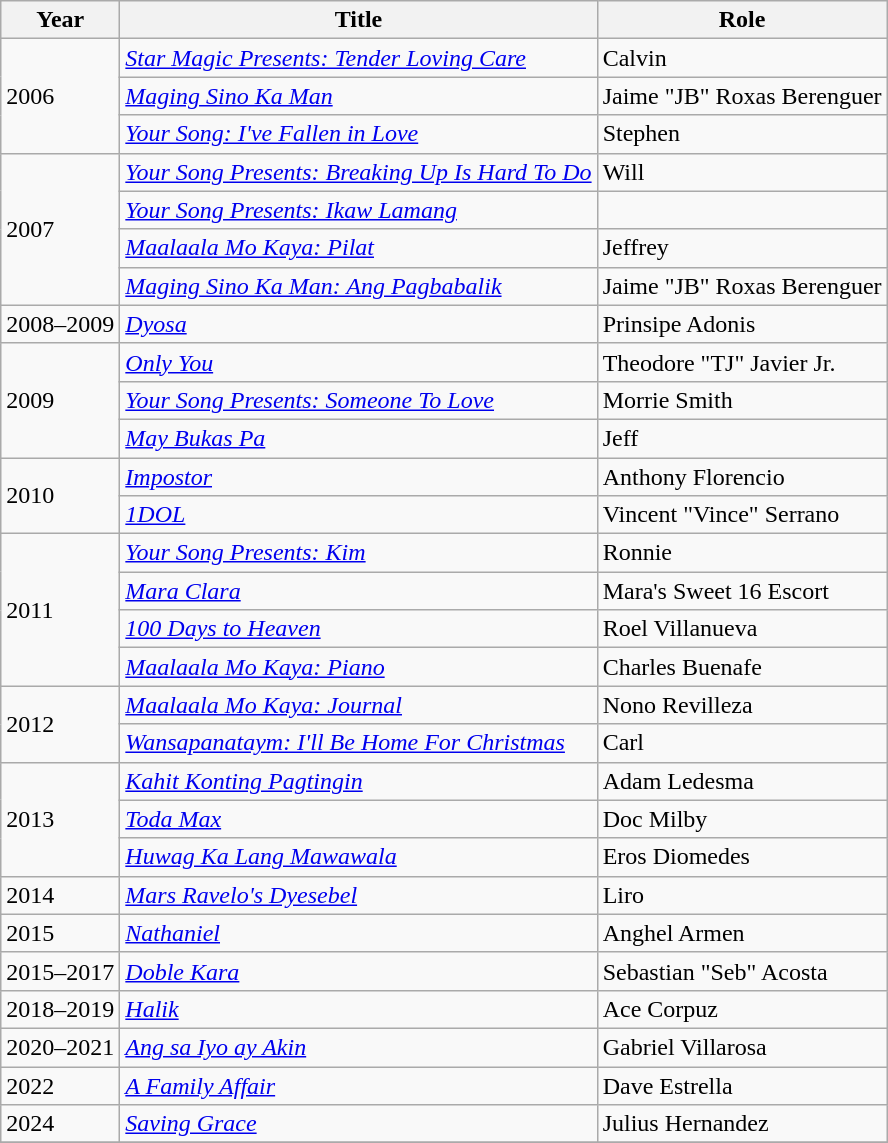<table class="wikitable sortable">
<tr>
<th>Year</th>
<th>Title</th>
<th>Role</th>
</tr>
<tr>
<td rowspan="3">2006</td>
<td><em><a href='#'> Star Magic Presents: Tender Loving Care</a></em></td>
<td>Calvin</td>
</tr>
<tr>
<td><em><a href='#'>Maging Sino Ka Man</a></em></td>
<td>Jaime "JB" Roxas Berenguer</td>
</tr>
<tr>
<td><em><a href='#'>Your Song: I've Fallen in Love</a></em></td>
<td>Stephen</td>
</tr>
<tr>
<td rowspan="4">2007</td>
<td><em><a href='#'>Your Song Presents: Breaking Up Is Hard To Do</a></em></td>
<td>Will</td>
</tr>
<tr>
<td><em><a href='#'>Your Song Presents: Ikaw Lamang</a></em></td>
<td></td>
</tr>
<tr>
<td><em><a href='#'> Maalaala Mo Kaya: Pilat</a></em></td>
<td>Jeffrey</td>
</tr>
<tr>
<td><em><a href='#'>Maging Sino Ka Man: Ang Pagbabalik</a></em></td>
<td>Jaime "JB" Roxas Berenguer</td>
</tr>
<tr>
<td>2008–2009</td>
<td><em><a href='#'>Dyosa</a></em></td>
<td>Prinsipe Adonis</td>
</tr>
<tr>
<td rowspan="3">2009</td>
<td><em><a href='#'>Only You</a></em></td>
<td>Theodore "TJ" Javier Jr.</td>
</tr>
<tr>
<td><em><a href='#'>Your Song Presents: Someone To Love</a></em></td>
<td>Morrie Smith</td>
</tr>
<tr>
<td><em><a href='#'>May Bukas Pa</a> </em></td>
<td>Jeff</td>
</tr>
<tr>
<td rowspan="2">2010</td>
<td><em><a href='#'>Impostor</a></em></td>
<td>Anthony Florencio</td>
</tr>
<tr>
<td><em><a href='#'>1DOL</a></em></td>
<td>Vincent "Vince" Serrano</td>
</tr>
<tr>
<td rowspan="4">2011</td>
<td><em><a href='#'>Your Song Presents: Kim</a></em></td>
<td>Ronnie</td>
</tr>
<tr>
<td><em><a href='#'>Mara Clara</a></em></td>
<td>Mara's Sweet 16 Escort</td>
</tr>
<tr>
<td><em><a href='#'>100 Days to Heaven</a></em></td>
<td>Roel Villanueva</td>
</tr>
<tr>
<td><em><a href='#'>Maalaala Mo Kaya: Piano</a></em></td>
<td>Charles Buenafe</td>
</tr>
<tr>
<td rowspan="2">2012</td>
<td><em><a href='#'>Maalaala Mo Kaya: Journal</a></em></td>
<td>Nono Revilleza</td>
</tr>
<tr>
<td><em><a href='#'>Wansapanataym: I'll Be Home For Christmas</a></em></td>
<td>Carl</td>
</tr>
<tr>
<td rowspan="3">2013</td>
<td><em><a href='#'>Kahit Konting Pagtingin</a></em></td>
<td>Adam Ledesma</td>
</tr>
<tr>
<td><em><a href='#'>Toda Max</a></em></td>
<td>Doc Milby</td>
</tr>
<tr>
<td><em><a href='#'>Huwag Ka Lang Mawawala</a></em></td>
<td>Eros Diomedes</td>
</tr>
<tr>
<td>2014</td>
<td><em><a href='#'>Mars Ravelo's Dyesebel</a></em></td>
<td>Liro</td>
</tr>
<tr>
<td>2015</td>
<td><em><a href='#'>Nathaniel</a></em></td>
<td>Anghel Armen</td>
</tr>
<tr>
<td>2015–2017</td>
<td><em><a href='#'>Doble Kara</a></em></td>
<td>Sebastian "Seb" Acosta</td>
</tr>
<tr>
<td>2018–2019</td>
<td><em><a href='#'>Halik</a></em></td>
<td>Ace Corpuz</td>
</tr>
<tr>
<td>2020–2021</td>
<td><em><a href='#'>Ang sa Iyo ay Akin</a></em></td>
<td>Gabriel Villarosa</td>
</tr>
<tr>
<td>2022</td>
<td><em><a href='#'>A Family Affair</a></em></td>
<td>Dave Estrella</td>
</tr>
<tr>
<td>2024</td>
<td><em><a href='#'>Saving Grace</a></em></td>
<td>Julius Hernandez</td>
</tr>
<tr>
</tr>
</table>
